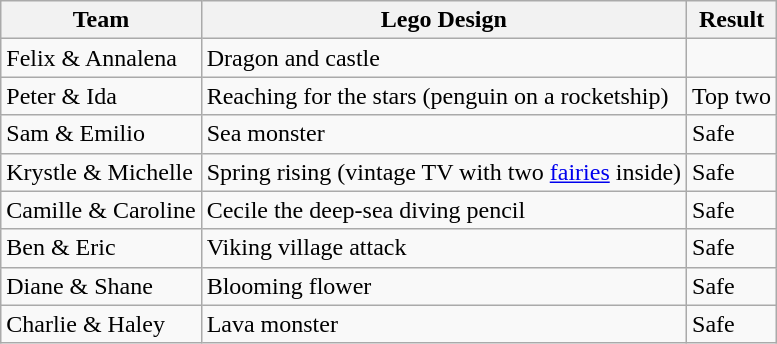<table class="wikitable">
<tr>
<th>Team</th>
<th>Lego Design</th>
<th>Result</th>
</tr>
<tr>
<td>Felix & Annalena</td>
<td>Dragon and castle</td>
<td></td>
</tr>
<tr>
<td>Peter & Ida</td>
<td>Reaching for the stars (penguin on a rocketship)</td>
<td>Top two</td>
</tr>
<tr>
<td>Sam & Emilio</td>
<td>Sea monster</td>
<td>Safe</td>
</tr>
<tr>
<td>Krystle & Michelle</td>
<td>Spring rising (vintage TV with two <a href='#'>fairies</a> inside)</td>
<td>Safe</td>
</tr>
<tr>
<td>Camille & Caroline</td>
<td>Cecile the deep-sea diving pencil</td>
<td>Safe</td>
</tr>
<tr>
<td>Ben & Eric</td>
<td>Viking village attack</td>
<td>Safe</td>
</tr>
<tr>
<td>Diane & Shane</td>
<td>Blooming flower</td>
<td>Safe</td>
</tr>
<tr>
<td>Charlie & Haley</td>
<td>Lava monster</td>
<td>Safe</td>
</tr>
</table>
